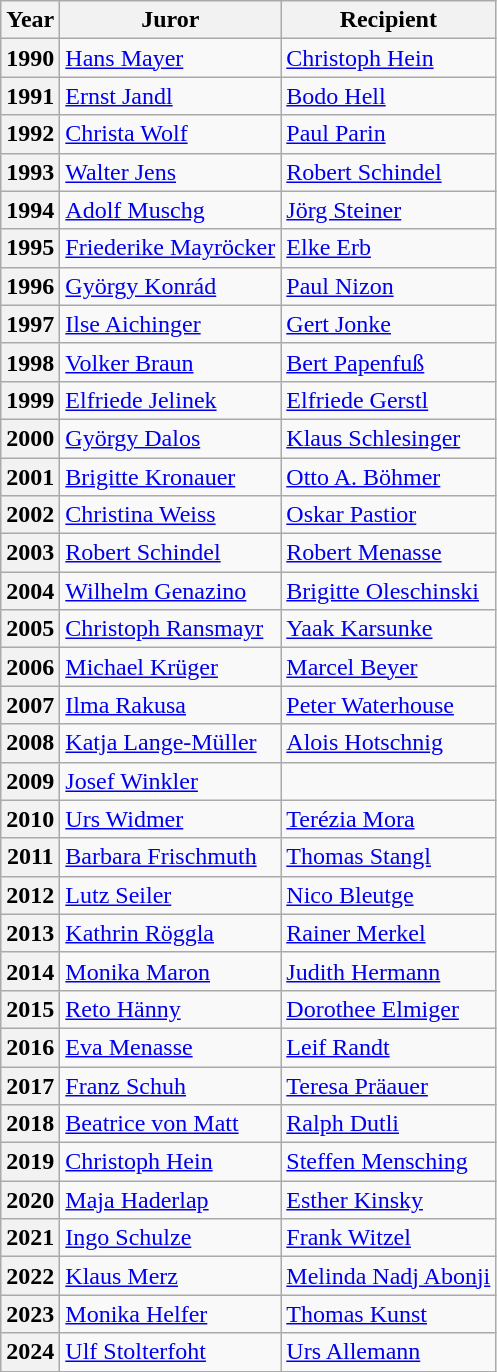<table class="wikitable">
<tr>
<th>Year</th>
<th>Juror</th>
<th>Recipient</th>
</tr>
<tr>
<th>1990</th>
<td><a href='#'>Hans Mayer</a></td>
<td><a href='#'>Christoph Hein</a></td>
</tr>
<tr>
<th>1991</th>
<td><a href='#'>Ernst Jandl</a></td>
<td><a href='#'>Bodo Hell</a></td>
</tr>
<tr>
<th>1992</th>
<td><a href='#'>Christa Wolf</a></td>
<td><a href='#'>Paul Parin</a></td>
</tr>
<tr>
<th>1993</th>
<td><a href='#'>Walter Jens</a></td>
<td><a href='#'>Robert Schindel</a></td>
</tr>
<tr>
<th>1994</th>
<td><a href='#'>Adolf Muschg</a></td>
<td><a href='#'>Jörg Steiner</a></td>
</tr>
<tr>
<th>1995</th>
<td><a href='#'>Friederike Mayröcker</a></td>
<td><a href='#'>Elke Erb</a></td>
</tr>
<tr>
<th>1996</th>
<td><a href='#'>György Konrád</a></td>
<td><a href='#'>Paul Nizon</a></td>
</tr>
<tr>
<th>1997</th>
<td><a href='#'>Ilse Aichinger</a></td>
<td><a href='#'>Gert Jonke</a></td>
</tr>
<tr>
<th>1998</th>
<td><a href='#'>Volker Braun</a></td>
<td><a href='#'>Bert Papenfuß</a></td>
</tr>
<tr>
<th>1999</th>
<td><a href='#'>Elfriede Jelinek</a></td>
<td><a href='#'>Elfriede Gerstl</a></td>
</tr>
<tr>
<th>2000</th>
<td><a href='#'>György Dalos</a></td>
<td><a href='#'>Klaus Schlesinger</a></td>
</tr>
<tr>
<th>2001</th>
<td><a href='#'>Brigitte Kronauer</a></td>
<td><a href='#'>Otto A. Böhmer</a></td>
</tr>
<tr>
<th>2002</th>
<td><a href='#'>Christina Weiss</a></td>
<td><a href='#'>Oskar Pastior</a></td>
</tr>
<tr>
<th>2003</th>
<td><a href='#'>Robert Schindel</a></td>
<td><a href='#'>Robert Menasse</a></td>
</tr>
<tr>
<th>2004</th>
<td><a href='#'>Wilhelm Genazino</a></td>
<td><a href='#'>Brigitte Oleschinski</a></td>
</tr>
<tr>
<th>2005</th>
<td><a href='#'>Christoph Ransmayr</a></td>
<td><a href='#'>Yaak Karsunke</a></td>
</tr>
<tr>
<th>2006</th>
<td><a href='#'>Michael Krüger</a></td>
<td><a href='#'>Marcel Beyer</a></td>
</tr>
<tr>
<th>2007</th>
<td><a href='#'>Ilma Rakusa</a></td>
<td><a href='#'>Peter Waterhouse</a></td>
</tr>
<tr>
<th>2008</th>
<td><a href='#'>Katja Lange-Müller</a></td>
<td><a href='#'>Alois Hotschnig</a></td>
</tr>
<tr>
<th>2009</th>
<td><a href='#'>Josef Winkler</a></td>
<td></td>
</tr>
<tr>
<th>2010</th>
<td><a href='#'>Urs Widmer</a></td>
<td><a href='#'>Terézia Mora</a></td>
</tr>
<tr>
<th>2011</th>
<td><a href='#'>Barbara Frischmuth</a></td>
<td><a href='#'>Thomas Stangl</a></td>
</tr>
<tr>
<th>2012</th>
<td><a href='#'>Lutz Seiler</a></td>
<td><a href='#'>Nico Bleutge</a></td>
</tr>
<tr>
<th>2013</th>
<td><a href='#'>Kathrin Röggla</a></td>
<td><a href='#'>Rainer Merkel</a></td>
</tr>
<tr>
<th>2014</th>
<td><a href='#'>Monika Maron</a></td>
<td><a href='#'>Judith Hermann</a></td>
</tr>
<tr>
<th>2015</th>
<td><a href='#'>Reto Hänny</a></td>
<td><a href='#'>Dorothee Elmiger</a></td>
</tr>
<tr>
<th>2016</th>
<td><a href='#'>Eva Menasse</a></td>
<td><a href='#'>Leif Randt</a></td>
</tr>
<tr>
<th>2017</th>
<td><a href='#'>Franz Schuh</a></td>
<td><a href='#'>Teresa Präauer</a></td>
</tr>
<tr>
<th>2018</th>
<td><a href='#'>Beatrice von Matt</a></td>
<td><a href='#'>Ralph Dutli</a></td>
</tr>
<tr>
<th>2019</th>
<td><a href='#'>Christoph Hein</a></td>
<td><a href='#'>Steffen Mensching</a></td>
</tr>
<tr>
<th>2020</th>
<td><a href='#'>Maja Haderlap</a></td>
<td><a href='#'>Esther Kinsky</a></td>
</tr>
<tr>
<th>2021</th>
<td><a href='#'>Ingo Schulze</a></td>
<td><a href='#'>Frank Witzel</a></td>
</tr>
<tr>
<th>2022</th>
<td><a href='#'>Klaus Merz</a></td>
<td><a href='#'>Melinda Nadj Abonji</a></td>
</tr>
<tr>
<th>2023</th>
<td><a href='#'>Monika Helfer</a></td>
<td><a href='#'>Thomas Kunst</a></td>
</tr>
<tr>
<th>2024</th>
<td><a href='#'>Ulf Stolterfoht</a></td>
<td><a href='#'>Urs Allemann</a></td>
</tr>
</table>
